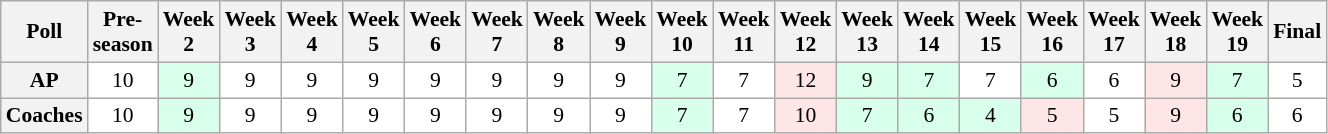<table class="wikitable" style="white-space:nowrap;font-size:90%">
<tr>
<th>Poll</th>
<th>Pre-<br>season</th>
<th>Week<br>2</th>
<th>Week<br>3</th>
<th>Week<br>4</th>
<th>Week<br>5</th>
<th>Week<br>6</th>
<th>Week<br>7</th>
<th>Week<br>8</th>
<th>Week<br>9</th>
<th>Week<br>10</th>
<th>Week<br>11</th>
<th>Week<br>12</th>
<th>Week<br>13</th>
<th>Week<br>14</th>
<th>Week<br>15</th>
<th>Week<br>16</th>
<th>Week<br>17</th>
<th>Week<br>18</th>
<th>Week<br>19</th>
<th>Final</th>
</tr>
<tr style="text-align:center;">
<th>AP</th>
<td style="background:#FFF;">10</td>
<td style="background:#D8FFEB;">9</td>
<td style="background:#FFF;">9</td>
<td style="background:#FFF;">9</td>
<td style="background:#FFF;">9</td>
<td style="background:#FFF;">9</td>
<td style="background:#FFF;">9</td>
<td style="background:#FFF;">9</td>
<td style="background:#FFF;">9</td>
<td style="background:#D8FFEB;">7</td>
<td style="background:#FFF;">7</td>
<td style="background:#FFE6E6;">12</td>
<td style="background:#D8FFEB;">9</td>
<td style="background:#D8FFEB;">7</td>
<td style="background:#FFF;">7</td>
<td style="background:#D8FFEB;">6</td>
<td style="background:#FFF;">6</td>
<td style="background:#FFE6E6;">9</td>
<td style="background:#D8FFEB;">7</td>
<td style="background:#FFF;">5</td>
</tr>
<tr style="text-align:center;">
<th>Coaches</th>
<td style="background:#FFF;">10</td>
<td style="background:#D8FFEB;">9</td>
<td style="background:#FFF;">9</td>
<td style="background:#FFF;">9</td>
<td style="background:#FFF;">9</td>
<td style="background:#FFF;">9</td>
<td style="background:#FFF;">9</td>
<td style="background:#FFF;">9</td>
<td style="background:#FFF;">9</td>
<td style="background:#D8FFEB;">7</td>
<td style="background:#FFF;">7</td>
<td style="background:#FFE6E6;">10</td>
<td style="background:#D8FFEB;">7</td>
<td style="background:#D8FFEB;">6</td>
<td style="background:#D8FFEB;">4</td>
<td style="background:#FFE6E6;">5</td>
<td style="background:#FFF;">5</td>
<td style="background:#FFE6E6;">9</td>
<td style="background:#D8FFEB;">6</td>
<td style="background:#FFF;">6</td>
</tr>
</table>
